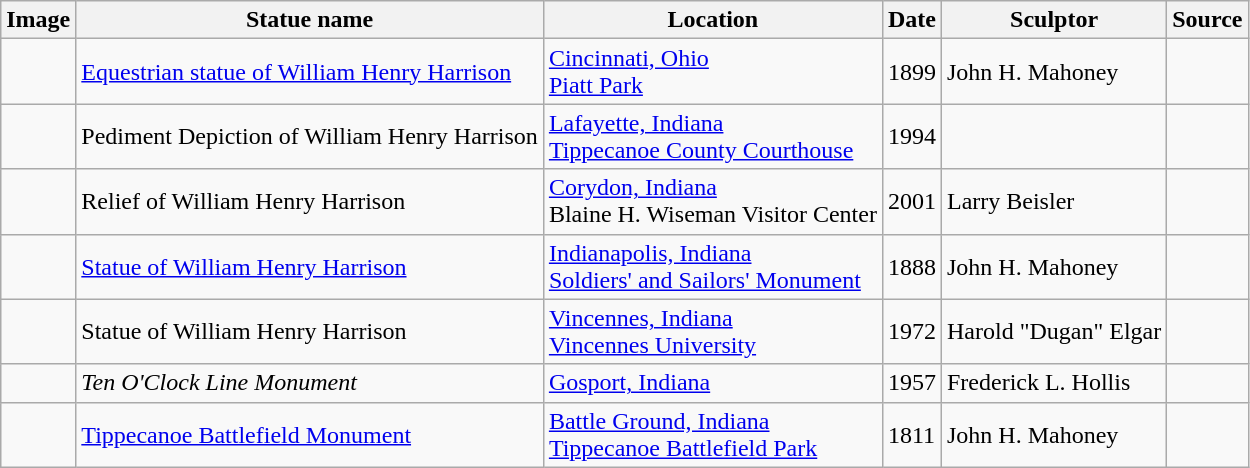<table class="wikitable sortable">
<tr>
<th scope="col" class="unsortable">Image</th>
<th scope="col">Statue name</th>
<th scope="col">Location</th>
<th scope="col">Date</th>
<th scope="col">Sculptor</th>
<th scope="col" class="unsortable">Source</th>
</tr>
<tr>
<td></td>
<td><a href='#'>Equestrian statue of William Henry Harrison</a></td>
<td><a href='#'>Cincinnati, Ohio</a><br><a href='#'>Piatt Park</a></td>
<td>1899</td>
<td>John H. Mahoney</td>
<td></td>
</tr>
<tr>
<td></td>
<td>Pediment Depiction of William Henry Harrison</td>
<td><a href='#'>Lafayette, Indiana</a><br><a href='#'>Tippecanoe County Courthouse</a></td>
<td>1994</td>
<td></td>
<td></td>
</tr>
<tr>
<td></td>
<td>Relief of William Henry Harrison</td>
<td><a href='#'>Corydon, Indiana</a><br>Blaine H. Wiseman Visitor Center</td>
<td>2001</td>
<td>Larry Beisler</td>
<td></td>
</tr>
<tr>
<td></td>
<td><a href='#'>Statue of William Henry Harrison</a></td>
<td><a href='#'>Indianapolis, Indiana</a><br><a href='#'>Soldiers' and Sailors' Monument</a></td>
<td>1888</td>
<td>John H. Mahoney</td>
<td></td>
</tr>
<tr>
<td></td>
<td>Statue of William Henry Harrison</td>
<td><a href='#'>Vincennes, Indiana</a><br><a href='#'>Vincennes University</a></td>
<td>1972</td>
<td>Harold "Dugan" Elgar</td>
<td></td>
</tr>
<tr>
<td></td>
<td><em>Ten O'Clock Line Monument</em></td>
<td><a href='#'>Gosport, Indiana</a></td>
<td>1957</td>
<td>Frederick L. Hollis</td>
<td></td>
</tr>
<tr>
<td></td>
<td><a href='#'>Tippecanoe Battlefield Monument</a></td>
<td><a href='#'>Battle Ground, Indiana</a><br><a href='#'>Tippecanoe Battlefield Park</a></td>
<td>1811</td>
<td>John H. Mahoney</td>
<td></td>
</tr>
</table>
